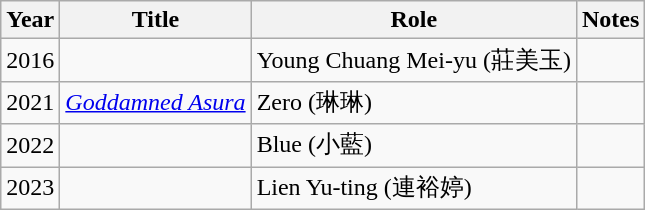<table class="wikitable">
<tr>
<th>Year</th>
<th>Title</th>
<th>Role</th>
<th>Notes</th>
</tr>
<tr>
<td>2016</td>
<td><em></em></td>
<td>Young Chuang Mei-yu (莊美玉)</td>
<td></td>
</tr>
<tr>
<td>2021</td>
<td><em><a href='#'>Goddamned Asura</a></em></td>
<td>Zero (琳琳)</td>
<td></td>
</tr>
<tr>
<td>2022</td>
<td><em></em></td>
<td>Blue (小藍)</td>
<td></td>
</tr>
<tr>
<td>2023</td>
<td><em></em></td>
<td>Lien Yu-ting (連裕婷)</td>
<td></td>
</tr>
</table>
